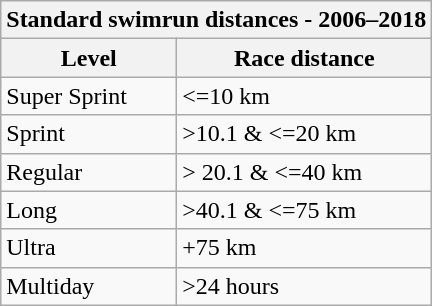<table class="wikitable">
<tr>
<th colspan="2">Standard swimrun distances - 2006–2018</th>
</tr>
<tr>
<th>Level</th>
<th>Race distance</th>
</tr>
<tr>
<td>Super Sprint</td>
<td><=10 km</td>
</tr>
<tr>
<td>Sprint</td>
<td>>10.1 & <=20 km</td>
</tr>
<tr>
<td>Regular</td>
<td>> 20.1 & <=40 km</td>
</tr>
<tr>
<td>Long</td>
<td>>40.1 & <=75 km</td>
</tr>
<tr>
<td>Ultra</td>
<td>+75 km</td>
</tr>
<tr>
<td>Multiday</td>
<td>>24 hours</td>
</tr>
</table>
